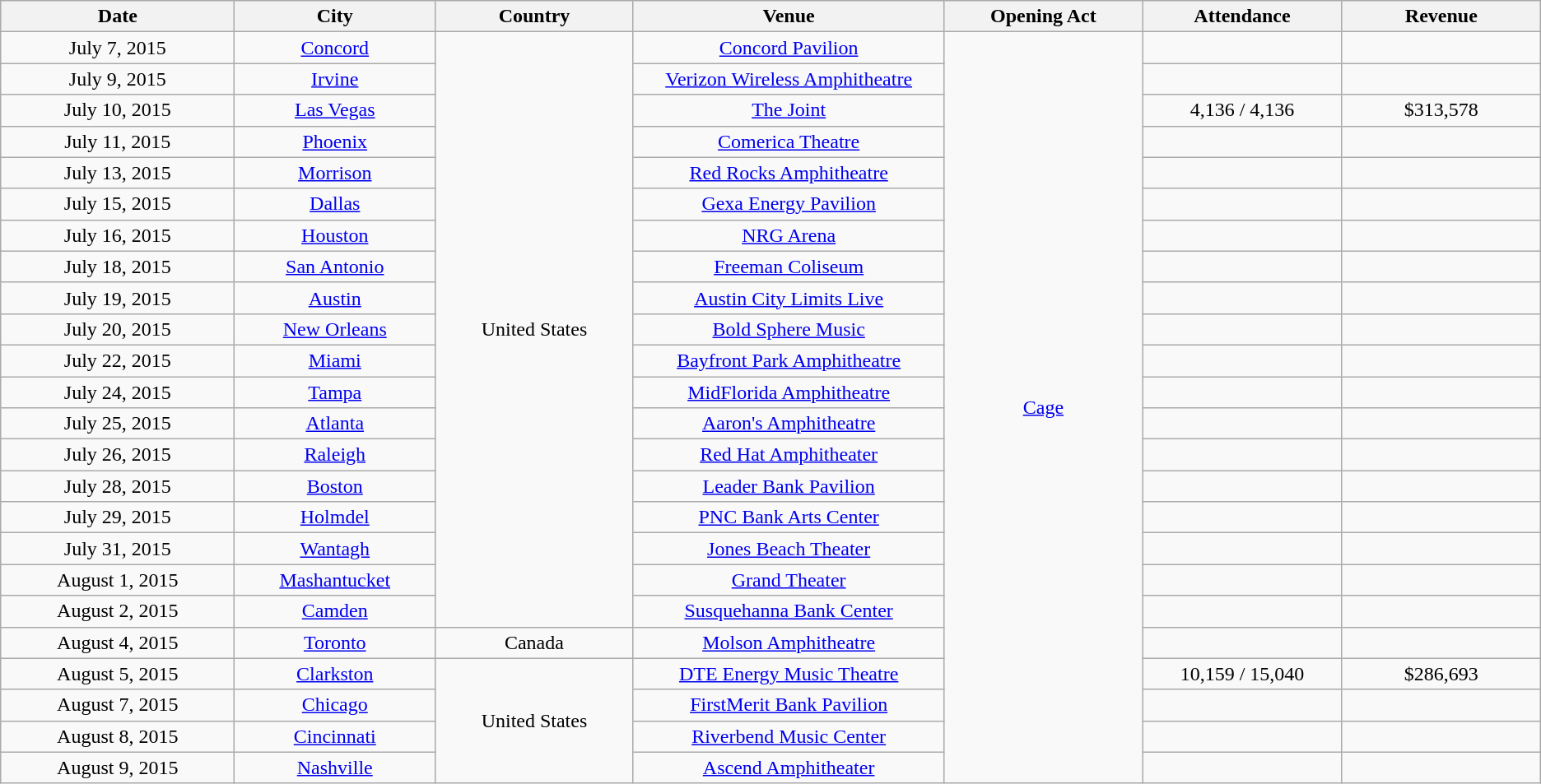<table class="wikitable" style="text-align:center;">
<tr>
<th scope="col" style="width:12em;">Date</th>
<th scope="col" style="width:10em;">City</th>
<th scope="col" style="width:10em;">Country</th>
<th scope="col" style="width:16em;">Venue</th>
<th scope="col" style="width:10em;">Opening Act</th>
<th scope="col" style="width:10em;">Attendance</th>
<th scope="col" style="width:10em;">Revenue</th>
</tr>
<tr>
<td>July 7, 2015</td>
<td><a href='#'>Concord</a></td>
<td rowspan="19">United States</td>
<td><a href='#'>Concord Pavilion</a></td>
<td rowspan="24"><a href='#'>Cage</a></td>
<td></td>
<td></td>
</tr>
<tr>
<td>July 9, 2015</td>
<td><a href='#'>Irvine</a></td>
<td><a href='#'>Verizon Wireless Amphitheatre</a></td>
<td></td>
<td></td>
</tr>
<tr>
<td>July 10, 2015</td>
<td><a href='#'>Las Vegas</a></td>
<td><a href='#'>The Joint</a></td>
<td>4,136 / 4,136</td>
<td>$313,578</td>
</tr>
<tr>
<td>July 11, 2015</td>
<td><a href='#'>Phoenix</a></td>
<td><a href='#'>Comerica Theatre</a></td>
<td></td>
<td></td>
</tr>
<tr>
<td>July 13, 2015</td>
<td><a href='#'>Morrison</a></td>
<td><a href='#'>Red Rocks Amphitheatre</a></td>
<td></td>
<td></td>
</tr>
<tr>
<td>July 15, 2015</td>
<td><a href='#'>Dallas</a></td>
<td><a href='#'>Gexa Energy Pavilion</a></td>
<td></td>
<td></td>
</tr>
<tr>
<td>July 16, 2015</td>
<td><a href='#'>Houston</a></td>
<td><a href='#'>NRG Arena</a></td>
<td></td>
<td></td>
</tr>
<tr>
<td>July 18, 2015</td>
<td><a href='#'>San Antonio</a></td>
<td><a href='#'>Freeman Coliseum</a></td>
<td></td>
<td></td>
</tr>
<tr>
<td>July 19, 2015</td>
<td><a href='#'>Austin</a></td>
<td><a href='#'>Austin City Limits Live</a></td>
<td></td>
<td></td>
</tr>
<tr>
<td>July 20, 2015</td>
<td><a href='#'>New Orleans</a></td>
<td><a href='#'>Bold Sphere Music</a></td>
<td></td>
<td></td>
</tr>
<tr>
<td>July 22, 2015</td>
<td><a href='#'>Miami</a></td>
<td><a href='#'>Bayfront Park Amphitheatre</a></td>
<td></td>
<td></td>
</tr>
<tr>
<td>July 24, 2015</td>
<td><a href='#'>Tampa</a></td>
<td><a href='#'>MidFlorida Amphitheatre</a></td>
<td></td>
<td></td>
</tr>
<tr>
<td>July 25, 2015</td>
<td><a href='#'>Atlanta</a></td>
<td><a href='#'>Aaron's Amphitheatre</a></td>
<td></td>
<td></td>
</tr>
<tr>
<td>July 26, 2015</td>
<td><a href='#'>Raleigh</a></td>
<td><a href='#'>Red Hat Amphitheater</a></td>
<td></td>
<td></td>
</tr>
<tr>
<td>July 28, 2015</td>
<td><a href='#'>Boston</a></td>
<td><a href='#'>Leader Bank Pavilion</a></td>
<td></td>
<td></td>
</tr>
<tr>
<td>July 29, 2015</td>
<td><a href='#'>Holmdel</a></td>
<td><a href='#'>PNC Bank Arts Center</a></td>
<td></td>
<td></td>
</tr>
<tr>
<td>July 31, 2015</td>
<td><a href='#'>Wantagh</a></td>
<td><a href='#'>Jones Beach Theater</a></td>
<td></td>
<td></td>
</tr>
<tr>
<td>August 1, 2015</td>
<td><a href='#'>Mashantucket</a></td>
<td><a href='#'>Grand Theater</a></td>
<td></td>
<td></td>
</tr>
<tr>
<td>August 2, 2015</td>
<td><a href='#'>Camden</a></td>
<td><a href='#'>Susquehanna Bank Center</a></td>
<td></td>
<td></td>
</tr>
<tr>
<td>August 4, 2015</td>
<td><a href='#'>Toronto</a></td>
<td>Canada</td>
<td><a href='#'>Molson Amphitheatre</a></td>
<td></td>
<td></td>
</tr>
<tr>
<td>August 5, 2015</td>
<td><a href='#'>Clarkston</a></td>
<td rowspan="4">United States</td>
<td><a href='#'>DTE Energy Music Theatre</a></td>
<td>10,159 / 15,040</td>
<td>$286,693</td>
</tr>
<tr>
<td>August 7, 2015</td>
<td><a href='#'>Chicago</a></td>
<td><a href='#'>FirstMerit Bank Pavilion</a></td>
<td></td>
<td></td>
</tr>
<tr>
<td>August 8, 2015</td>
<td><a href='#'>Cincinnati</a></td>
<td><a href='#'>Riverbend Music Center</a></td>
<td></td>
<td></td>
</tr>
<tr>
<td>August 9, 2015</td>
<td><a href='#'>Nashville</a></td>
<td><a href='#'>Ascend Amphitheater</a></td>
<td></td>
<td></td>
</tr>
</table>
